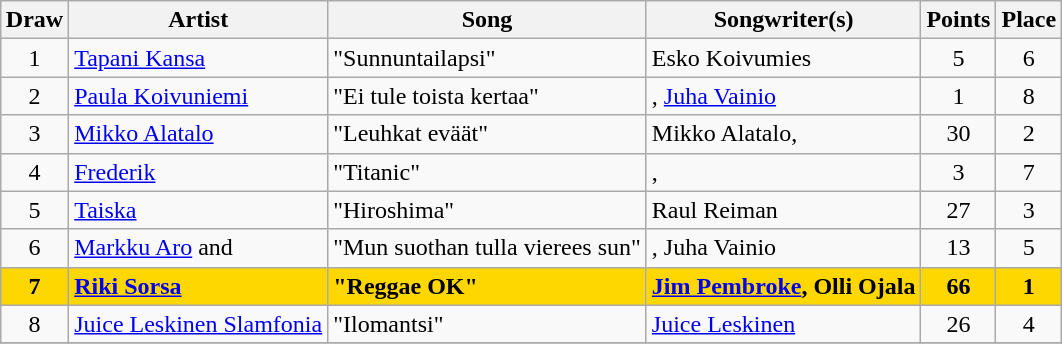<table class="sortable wikitable" style="margin: 1em auto 1em auto; text-align:center">
<tr>
<th>Draw</th>
<th>Artist</th>
<th>Song</th>
<th>Songwriter(s)</th>
<th>Points</th>
<th>Place</th>
</tr>
<tr>
<td>1</td>
<td align="left"><a href='#'>Tapani Kansa</a></td>
<td align="left">"Sunnuntailapsi"</td>
<td align="left">Esko Koivumies</td>
<td>5</td>
<td>6</td>
</tr>
<tr>
<td>2</td>
<td align="left"><a href='#'>Paula Koivuniemi</a></td>
<td align="left">"Ei tule toista kertaa"</td>
<td align="left">, <a href='#'>Juha Vainio</a></td>
<td>1</td>
<td>8</td>
</tr>
<tr>
<td>3</td>
<td align="left"><a href='#'>Mikko Alatalo</a></td>
<td align="left">"Leuhkat eväät"</td>
<td align="left">Mikko Alatalo, </td>
<td>30</td>
<td>2</td>
</tr>
<tr>
<td>4</td>
<td align="left"><a href='#'>Frederik</a></td>
<td align="left">"Titanic"</td>
<td align="left">, </td>
<td>3</td>
<td>7</td>
</tr>
<tr>
<td>5</td>
<td align="left"><a href='#'>Taiska</a></td>
<td align="left">"Hiroshima"</td>
<td align="left">Raul Reiman</td>
<td>27</td>
<td>3</td>
</tr>
<tr>
<td>6</td>
<td align="left"><a href='#'>Markku Aro</a> and </td>
<td align="left">"Mun suothan tulla vierees sun"</td>
<td align="left">, Juha Vainio</td>
<td>13</td>
<td>5</td>
</tr>
<tr bgcolor="#FFD700">
<td><strong>7</strong></td>
<td align="left"><strong><a href='#'>Riki Sorsa</a></strong></td>
<td align="left"><strong>"Reggae OK"</strong></td>
<td align="left"><strong><a href='#'>Jim Pembroke</a>, Olli Ojala</strong></td>
<td><strong>66</strong></td>
<td><strong>1</strong></td>
</tr>
<tr>
<td>8</td>
<td align="left"><a href='#'>Juice Leskinen Slamfonia</a></td>
<td align="left">"Ilomantsi"</td>
<td align="left"><a href='#'>Juice Leskinen</a></td>
<td>26</td>
<td>4</td>
</tr>
<tr>
</tr>
</table>
